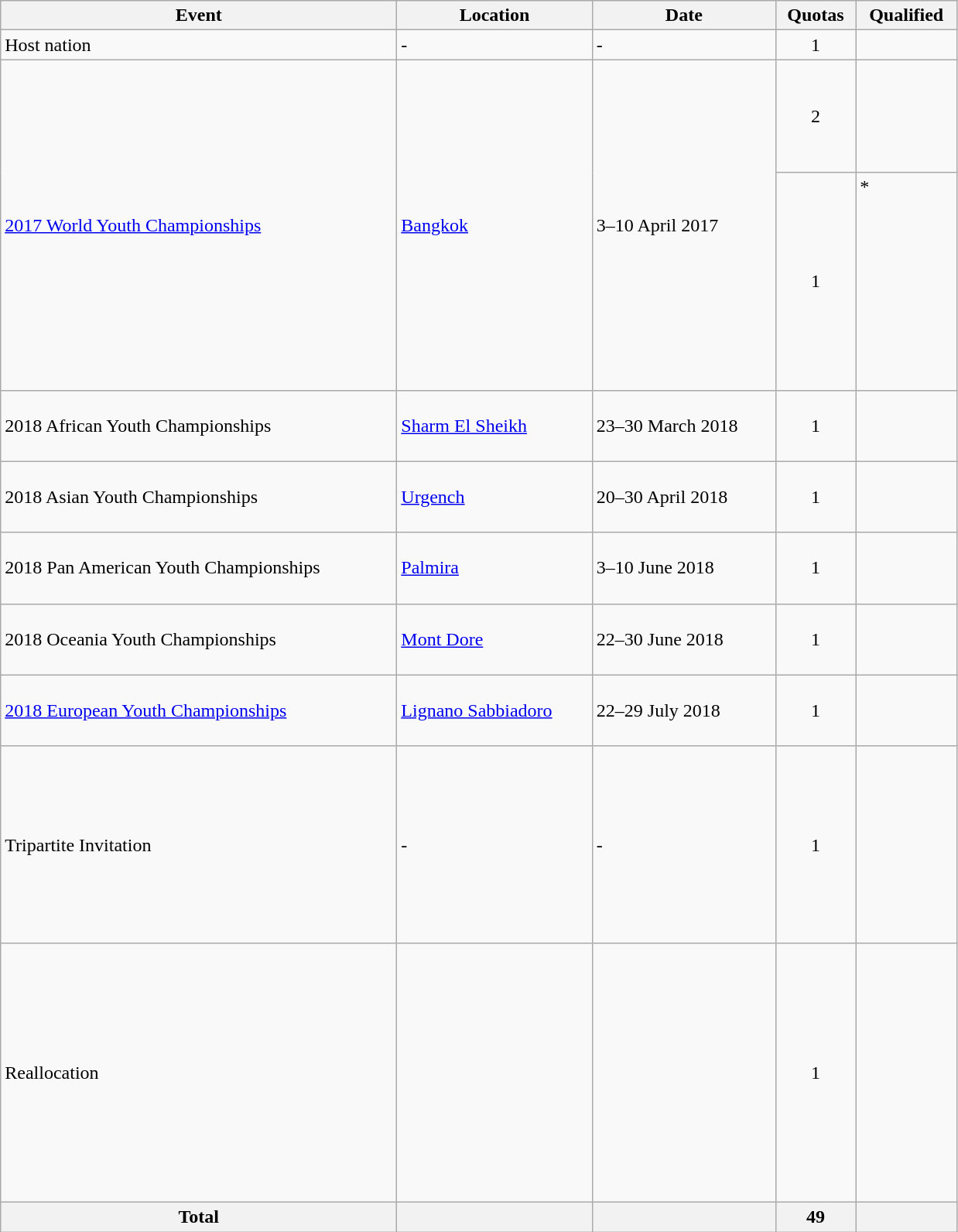<table class="wikitable" width=825>
<tr>
<th>Event</th>
<th>Location</th>
<th>Date</th>
<th>Quotas</th>
<th>Qualified</th>
</tr>
<tr>
<td>Host nation</td>
<td>-</td>
<td>-</td>
<td align="center">1</td>
<td></td>
</tr>
<tr>
<td rowspan=2><a href='#'>2017 World Youth Championships</a></td>
<td rowspan=2> <a href='#'>Bangkok</a></td>
<td rowspan=2>3–10 April 2017</td>
<td align="center">2</td>
<td><s></s><br><s></s><br><br><br><s></s><br></td>
</tr>
<tr>
<td align="center">1</td>
<td>*<br><br><br><s></s><br><s></s><br><br><br><s></s><br><br><br></td>
</tr>
<tr>
<td>2018 African Youth Championships</td>
<td> <a href='#'>Sharm El Sheikh</a></td>
<td>23–30 March 2018</td>
<td align="center">1</td>
<td><br><br><s></s><br></td>
</tr>
<tr>
<td>2018 Asian Youth Championships</td>
<td> <a href='#'>Urgench</a></td>
<td>20–30 April 2018</td>
<td align="center">1</td>
<td><br><br><br><s></s></td>
</tr>
<tr>
<td>2018 Pan American Youth Championships</td>
<td> <a href='#'>Palmira</a></td>
<td>3–10 June 2018</td>
<td align="center">1</td>
<td><br><br><br></td>
</tr>
<tr>
<td>2018 Oceania Youth Championships</td>
<td> <a href='#'>Mont Dore</a></td>
<td>22–30 June 2018</td>
<td align="center">1</td>
<td><br><br><s></s><br><s></s></td>
</tr>
<tr>
<td><a href='#'>2018 European Youth Championships</a></td>
<td> <a href='#'>Lignano Sabbiadoro</a></td>
<td>22–29 July 2018</td>
<td align="center">1</td>
<td><br><br><br></td>
</tr>
<tr>
<td>Tripartite Invitation</td>
<td>-</td>
<td>-</td>
<td align="center">1</td>
<td><br><s></s><br><s></s><br><br><br><s></s><br><br><s></s><br><s></s><br></td>
</tr>
<tr>
<td>Reallocation</td>
<td></td>
<td></td>
<td align=center>1</td>
<td><br><br><br><br><br><br><br><br><br><br><br><br></td>
</tr>
<tr>
<th>Total</th>
<th></th>
<th></th>
<th>49</th>
<th></th>
</tr>
</table>
